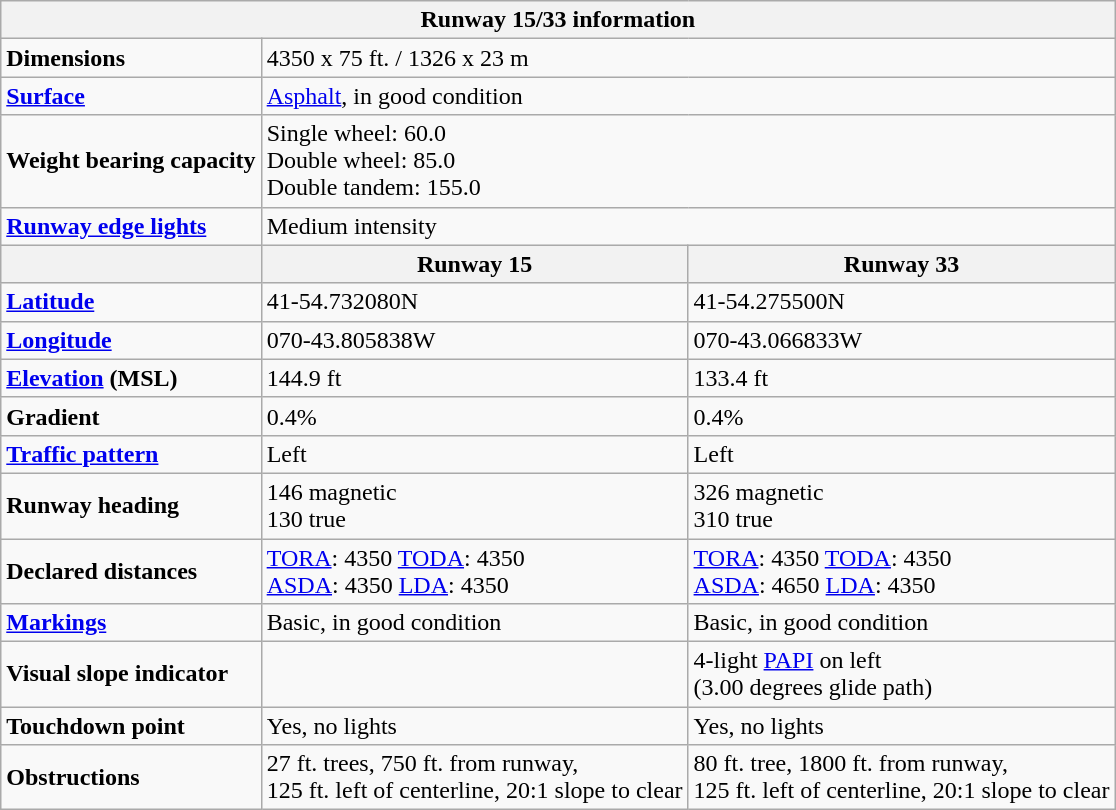<table class="wikitable">
<tr>
<th colspan="3">Runway 15/33 information</th>
</tr>
<tr>
<td><strong>Dimensions</strong></td>
<td colspan="2">4350 x 75 ft. / 1326 x 23 m</td>
</tr>
<tr>
<td><strong><a href='#'>Surface</a></strong></td>
<td colspan="2"><a href='#'>Asphalt</a>, in good condition</td>
</tr>
<tr>
<td><strong>Weight bearing capacity</strong></td>
<td colspan="2">Single wheel: 60.0<br>Double wheel: 85.0<br>Double tandem: 155.0</td>
</tr>
<tr>
<td><strong><a href='#'>Runway edge lights</a></strong></td>
<td colspan="2">Medium intensity</td>
</tr>
<tr>
<th></th>
<th>Runway 15</th>
<th>Runway 33</th>
</tr>
<tr>
<td><strong><a href='#'>Latitude</a></strong></td>
<td>41-54.732080N</td>
<td>41-54.275500N</td>
</tr>
<tr>
<td><strong><a href='#'>Longitude</a></strong></td>
<td>070-43.805838W</td>
<td>070-43.066833W</td>
</tr>
<tr>
<td><strong><a href='#'>Elevation</a> (MSL)</strong></td>
<td>144.9 ft</td>
<td>133.4 ft</td>
</tr>
<tr>
<td><strong>Gradient</strong></td>
<td>0.4%</td>
<td>0.4%</td>
</tr>
<tr>
<td><strong><a href='#'>Traffic pattern</a></strong></td>
<td>Left</td>
<td>Left</td>
</tr>
<tr>
<td><strong>Runway heading</strong></td>
<td>146 magnetic<br>130 true</td>
<td>326 magnetic<br>310 true</td>
</tr>
<tr>
<td><strong>Declared distances</strong></td>
<td><a href='#'>TORA</a>: 4350 <a href='#'>TODA</a>: 4350<br><a href='#'>ASDA</a>: 4350 <a href='#'>LDA</a>: 4350</td>
<td><a href='#'>TORA</a>: 4350 <a href='#'>TODA</a>: 4350<br><a href='#'>ASDA</a>: 4650 <a href='#'>LDA</a>: 4350</td>
</tr>
<tr>
<td><strong><a href='#'>Markings</a></strong></td>
<td>Basic, in good condition</td>
<td>Basic, in good condition</td>
</tr>
<tr>
<td><strong>Visual slope indicator</strong></td>
<td></td>
<td>4-light <a href='#'>PAPI</a> on left<br>(3.00 degrees glide path)</td>
</tr>
<tr>
<td><strong>Touchdown point</strong></td>
<td>Yes, no lights</td>
<td>Yes, no lights</td>
</tr>
<tr>
<td><strong>Obstructions</strong></td>
<td>27 ft. trees, 750 ft. from runway,<br>125 ft. left of centerline, 20:1 slope to clear</td>
<td>80 ft. tree, 1800 ft. from runway,<br>125 ft. left of centerline, 20:1 slope to clear</td>
</tr>
</table>
